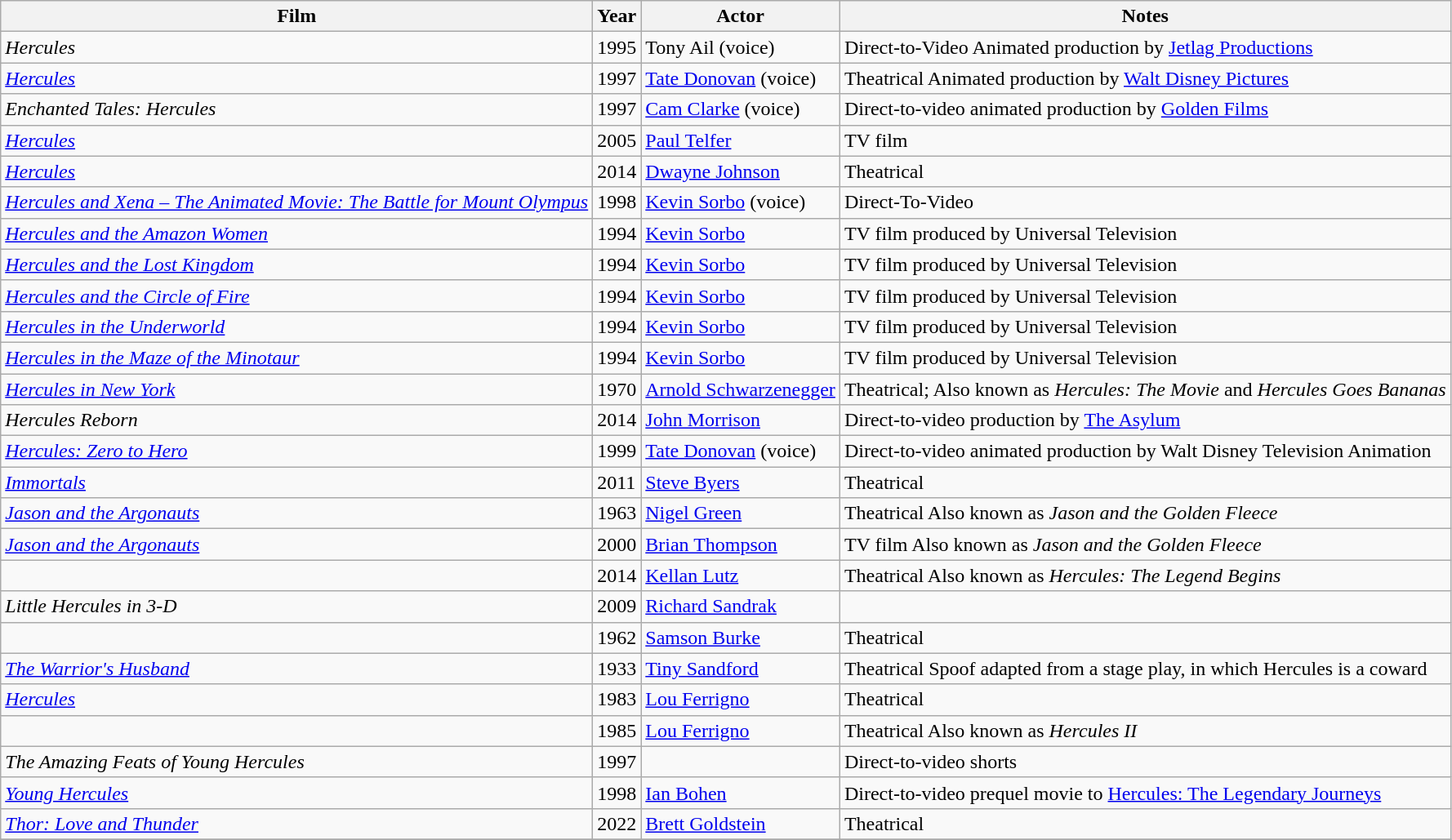<table class="wikitable sortable" border="1">
<tr>
<th scope="col">Film</th>
<th scope="col">Year</th>
<th scope="col">Actor</th>
<th scope "col" ">Notes</th>
</tr>
<tr>
<td><em>Hercules</em></td>
<td>1995</td>
<td>Tony Ail (voice)</td>
<td>Direct-to-Video Animated production by <a href='#'>Jetlag Productions</a></td>
</tr>
<tr>
<td><a href='#'><em>Hercules</em></a></td>
<td>1997</td>
<td><a href='#'>Tate Donovan</a> (voice)</td>
<td>Theatrical Animated production by <a href='#'>Walt Disney Pictures</a></td>
</tr>
<tr>
<td Hercules (1997)><em>Enchanted Tales: Hercules</em></td>
<td>1997</td>
<td><a href='#'>Cam Clarke</a> (voice)</td>
<td>Direct-to-video animated production by <a href='#'>Golden Films</a></td>
</tr>
<tr>
<td><a href='#'><em>Hercules</em></a></td>
<td>2005</td>
<td><a href='#'>Paul Telfer</a></td>
<td>TV film</td>
</tr>
<tr>
<td><a href='#'><em>Hercules</em></a></td>
<td>2014</td>
<td><a href='#'>Dwayne Johnson</a></td>
<td>Theatrical</td>
</tr>
<tr>
<td><em><a href='#'>Hercules and Xena – The Animated Movie: The Battle for Mount Olympus</a></em></td>
<td>1998</td>
<td><a href='#'>Kevin Sorbo</a> (voice)</td>
<td>Direct-To-Video </td>
</tr>
<tr>
<td><em><a href='#'>Hercules and the Amazon Women</a></em></td>
<td>1994</td>
<td><a href='#'>Kevin Sorbo</a></td>
<td>TV film produced by Universal Television</td>
</tr>
<tr>
<td><em><a href='#'>Hercules and the Lost Kingdom</a></em></td>
<td>1994</td>
<td><a href='#'>Kevin Sorbo</a></td>
<td>TV film produced by Universal Television</td>
</tr>
<tr>
<td><em><a href='#'>Hercules and the Circle of Fire</a></em></td>
<td>1994</td>
<td><a href='#'>Kevin Sorbo</a></td>
<td>TV film produced by Universal Television</td>
</tr>
<tr>
<td><em><a href='#'>Hercules in the Underworld</a></em></td>
<td>1994</td>
<td><a href='#'>Kevin Sorbo</a></td>
<td>TV film produced by Universal Television</td>
</tr>
<tr>
<td><em><a href='#'>Hercules in the Maze of the Minotaur</a></em></td>
<td>1994</td>
<td><a href='#'>Kevin Sorbo</a></td>
<td>TV film produced by Universal Television</td>
</tr>
<tr>
<td><em><a href='#'>Hercules in New York</a></em></td>
<td>1970</td>
<td><a href='#'>Arnold Schwarzenegger</a></td>
<td>Theatrical; Also known as <em>Hercules: The Movie</em> and <em>Hercules Goes Bananas</em></td>
</tr>
<tr>
<td><em>Hercules Reborn</em></td>
<td>2014</td>
<td><a href='#'>John Morrison</a></td>
<td>Direct-to-video production by <a href='#'>The Asylum</a></td>
</tr>
<tr>
<td><em><a href='#'>Hercules: Zero to Hero</a></em></td>
<td>1999</td>
<td><a href='#'>Tate Donovan</a> (voice)</td>
<td>Direct-to-video animated production by Walt Disney Television Animation</td>
</tr>
<tr>
<td><a href='#'><em>Immortals</em></a></td>
<td>2011</td>
<td><a href='#'>Steve Byers</a></td>
<td>Theatrical</td>
</tr>
<tr>
<td><a href='#'><em>Jason and the Argonauts</em></a></td>
<td>1963</td>
<td><a href='#'>Nigel Green</a></td>
<td>Theatrical Also known as <em>Jason and the Golden Fleece</em></td>
</tr>
<tr>
<td><a href='#'><em>Jason and the Argonauts</em></a></td>
<td>2000</td>
<td><a href='#'>Brian Thompson</a></td>
<td>TV film Also known as <em>Jason and the Golden Fleece</em></td>
</tr>
<tr>
<td><em></em></td>
<td>2014</td>
<td><a href='#'>Kellan Lutz</a></td>
<td>Theatrical Also known as <em>Hercules: The Legend Begins</em></td>
</tr>
<tr>
<td><em>Little Hercules in 3-D</em></td>
<td>2009</td>
<td><a href='#'>Richard Sandrak</a></td>
<td></td>
</tr>
<tr>
<td><em></em></td>
<td>1962</td>
<td><a href='#'>Samson Burke</a></td>
<td>Theatrical </td>
</tr>
<tr>
<td><em><a href='#'>The Warrior's Husband</a></em></td>
<td>1933</td>
<td><a href='#'>Tiny Sandford</a></td>
<td>Theatrical Spoof adapted from a stage play, in which Hercules is a coward</td>
</tr>
<tr>
<td><em><a href='#'>Hercules</a></em></td>
<td>1983</td>
<td><a href='#'>Lou Ferrigno</a></td>
<td>Theatrical </td>
</tr>
<tr>
<td><em></em></td>
<td>1985</td>
<td><a href='#'>Lou Ferrigno</a></td>
<td>Theatrical Also known as <em>Hercules II</em></td>
</tr>
<tr>
<td><em>The Amazing Feats of Young Hercules</em></td>
<td>1997</td>
<td></td>
<td>Direct-to-video shorts</td>
</tr>
<tr>
<td><em><a href='#'>Young Hercules</a></em></td>
<td>1998</td>
<td><a href='#'>Ian Bohen</a></td>
<td>Direct-to-video prequel movie to <a href='#'>Hercules: The Legendary Journeys</a></td>
</tr>
<tr>
<td><em><a href='#'>Thor: Love and Thunder</a></em></td>
<td>2022</td>
<td><a href='#'>Brett Goldstein</a></td>
<td>Theatrical </td>
</tr>
<tr>
</tr>
</table>
